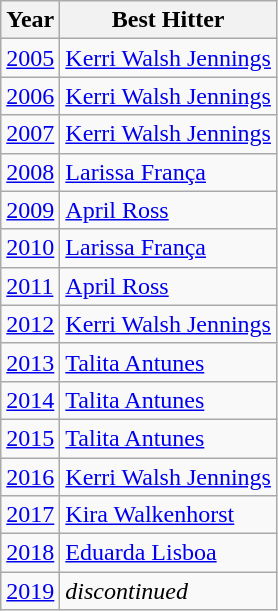<table class="wikitable sortable" style="display:inline-table;">
<tr>
<th>Year</th>
<th>Best Hitter</th>
</tr>
<tr>
<td><a href='#'>2005</a></td>
<td> <a href='#'>Kerri Walsh Jennings</a> </td>
</tr>
<tr>
<td><a href='#'>2006</a></td>
<td> <a href='#'>Kerri Walsh Jennings</a> </td>
</tr>
<tr>
<td><a href='#'>2007</a></td>
<td> <a href='#'>Kerri Walsh Jennings</a> </td>
</tr>
<tr>
<td><a href='#'>2008</a></td>
<td> <a href='#'>Larissa França</a> </td>
</tr>
<tr>
<td><a href='#'>2009</a></td>
<td> <a href='#'>April Ross</a> </td>
</tr>
<tr>
<td><a href='#'>2010</a></td>
<td> <a href='#'>Larissa França</a> </td>
</tr>
<tr>
<td><a href='#'>2011</a></td>
<td> <a href='#'>April Ross</a> </td>
</tr>
<tr>
<td><a href='#'>2012</a></td>
<td> <a href='#'>Kerri Walsh Jennings</a> </td>
</tr>
<tr>
<td><a href='#'>2013</a></td>
<td> <a href='#'>Talita Antunes</a> </td>
</tr>
<tr>
<td><a href='#'>2014</a></td>
<td> <a href='#'>Talita Antunes</a> </td>
</tr>
<tr>
<td><a href='#'>2015</a></td>
<td> <a href='#'>Talita Antunes</a> </td>
</tr>
<tr>
<td><a href='#'>2016</a></td>
<td> <a href='#'>Kerri Walsh Jennings</a> </td>
</tr>
<tr>
<td><a href='#'>2017</a></td>
<td> <a href='#'>Kira Walkenhorst</a></td>
</tr>
<tr>
<td><a href='#'>2018</a></td>
<td> <a href='#'>Eduarda Lisboa</a></td>
</tr>
<tr>
<td><a href='#'>2019</a></td>
<td><em>discontinued</em></td>
</tr>
</table>
